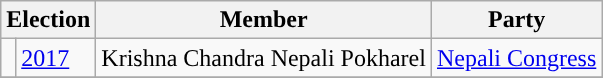<table class="wikitable">
<tr>
<th colspan="2">Election</th>
<th>Member</th>
<th>Party</th>
</tr>
<tr>
<td style="background-color:"></td>
<td><a href='#'>2017</a></td>
<td>Krishna Chandra Nepali Pokharel</td>
<td><a href='#'>Nepali Congress</a></td>
</tr>
<tr>
</tr>
</table>
